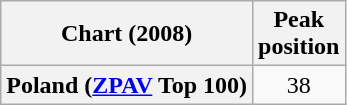<table class="wikitable sortable plainrowheaders" style="text-align:center">
<tr>
<th>Chart (2008)</th>
<th>Peak<br>position</th>
</tr>
<tr>
<th scope="row">Poland (<a href='#'>ZPAV</a> Top 100)</th>
<td align="center">38</td>
</tr>
</table>
